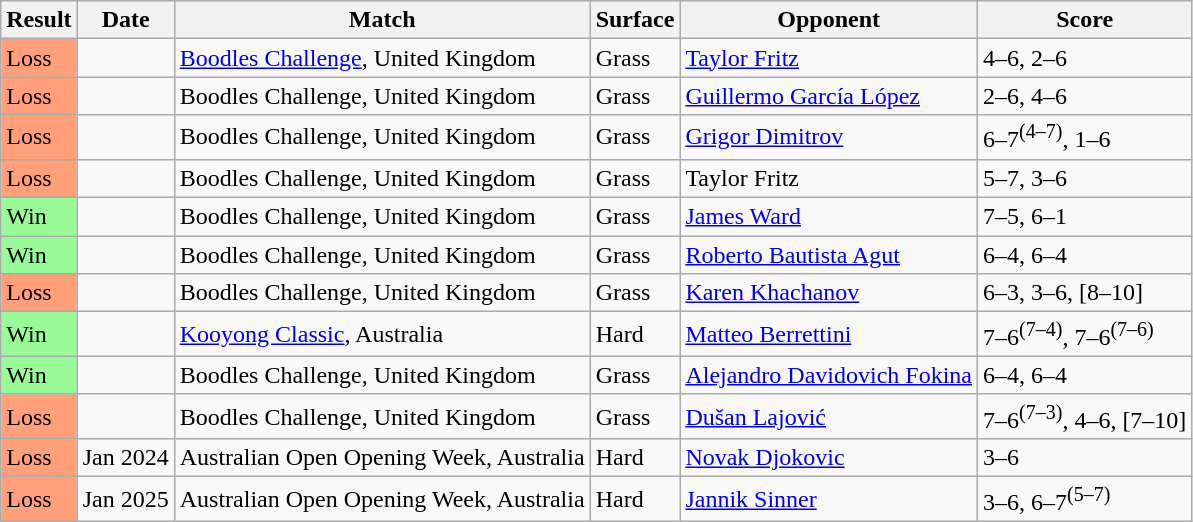<table class="sortable wikitable">
<tr>
<th>Result</th>
<th>Date</th>
<th>Match</th>
<th>Surface</th>
<th>Opponent</th>
<th class="unsortable">Score</th>
</tr>
<tr>
<td style="background:#ffa07a;">Loss</td>
<td><a href='#'></a></td>
<td><a href='#'>Boodles Challenge</a>, United Kingdom</td>
<td>Grass</td>
<td> <a href='#'>Taylor Fritz</a></td>
<td>4–6, 2–6</td>
</tr>
<tr>
<td style="background:#ffa07a;">Loss</td>
<td><a href='#'></a></td>
<td>Boodles Challenge, United Kingdom</td>
<td>Grass</td>
<td> <a href='#'>Guillermo García López</a></td>
<td>2–6, 4–6</td>
</tr>
<tr>
<td style="background:#ffa07a;">Loss</td>
<td><a href='#'></a></td>
<td>Boodles Challenge, United Kingdom</td>
<td>Grass</td>
<td> <a href='#'>Grigor Dimitrov</a></td>
<td>6–7<sup>(4–7)</sup>, 1–6</td>
</tr>
<tr>
<td style="background:#ffa07a;">Loss</td>
<td><a href='#'></a></td>
<td>Boodles Challenge, United Kingdom</td>
<td>Grass</td>
<td> Taylor Fritz</td>
<td>5–7, 3–6</td>
</tr>
<tr>
<td bgcolor=98FB98>Win</td>
<td><a href='#'></a></td>
<td>Boodles Challenge, United Kingdom</td>
<td>Grass</td>
<td> <a href='#'>James Ward</a></td>
<td>7–5, 6–1</td>
</tr>
<tr>
<td bgcolor=98FB98>Win</td>
<td></td>
<td>Boodles Challenge, United Kingdom</td>
<td>Grass</td>
<td> <a href='#'>Roberto Bautista Agut</a></td>
<td>6–4, 6–4</td>
</tr>
<tr>
<td style="background:#ffa07a;">Loss</td>
<td></td>
<td>Boodles Challenge, United Kingdom</td>
<td>Grass</td>
<td> <a href='#'>Karen Khachanov</a></td>
<td>6–3, 3–6, [8–10]</td>
</tr>
<tr>
<td bgcolor=98FB98>Win</td>
<td></td>
<td><a href='#'>Kooyong Classic</a>, Australia</td>
<td>Hard</td>
<td> <a href='#'>Matteo Berrettini</a></td>
<td>7–6<sup>(7–4)</sup>, 7–6<sup>(7–6)</sup></td>
</tr>
<tr>
<td bgcolor=98FB98>Win</td>
<td></td>
<td>Boodles Challenge, United Kingdom</td>
<td>Grass</td>
<td> <a href='#'>Alejandro Davidovich Fokina</a></td>
<td>6–4, 6–4</td>
</tr>
<tr>
<td style="background:#ffa07a;">Loss</td>
<td></td>
<td>Boodles Challenge, United Kingdom</td>
<td>Grass</td>
<td> <a href='#'>Dušan Lajović</a></td>
<td>7–6<sup>(7–3)</sup>, 4–6, [7–10]</td>
</tr>
<tr>
<td style="background:#ffa07a;">Loss</td>
<td>Jan 2024</td>
<td>Australian Open Opening Week, Australia</td>
<td>Hard</td>
<td> <a href='#'>Novak Djokovic</a></td>
<td>3–6</td>
</tr>
<tr>
<td style="background:#ffa07a;">Loss</td>
<td>Jan 2025</td>
<td>Australian Open Opening Week, Australia</td>
<td>Hard</td>
<td> <a href='#'>Jannik Sinner</a></td>
<td>3–6, 6–7<sup>(5–7)</sup></td>
</tr>
</table>
